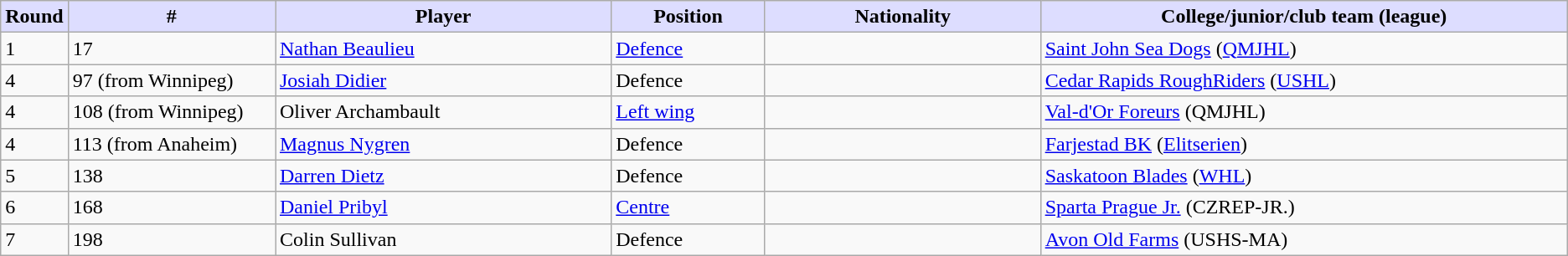<table class="wikitable">
<tr>
<th style="background:#ddf; width:2.00%;">Round</th>
<th style="background:#ddf; width:13.50%;">#</th>
<th style="background:#ddf; width:22.0%;">Player</th>
<th style="background:#ddf; width:10.0%;">Position</th>
<th style="background:#ddf; width:18.0%;">Nationality</th>
<th style="background:#ddf; width:100.0%;">College/junior/club team (league)</th>
</tr>
<tr>
<td>1</td>
<td>17</td>
<td><a href='#'>Nathan Beaulieu</a></td>
<td><a href='#'>Defence</a></td>
<td></td>
<td><a href='#'>Saint John Sea Dogs</a> (<a href='#'>QMJHL</a>)</td>
</tr>
<tr>
<td>4</td>
<td>97 (from Winnipeg)</td>
<td><a href='#'>Josiah Didier</a></td>
<td>Defence</td>
<td></td>
<td><a href='#'>Cedar Rapids RoughRiders</a> (<a href='#'>USHL</a>)</td>
</tr>
<tr>
<td>4</td>
<td>108 (from Winnipeg)</td>
<td>Oliver Archambault</td>
<td><a href='#'>Left wing</a></td>
<td></td>
<td><a href='#'>Val-d'Or Foreurs</a> (QMJHL)</td>
</tr>
<tr>
<td>4</td>
<td>113 (from Anaheim)</td>
<td><a href='#'>Magnus Nygren</a></td>
<td>Defence</td>
<td></td>
<td><a href='#'>Farjestad BK</a> (<a href='#'>Elitserien</a>)</td>
</tr>
<tr>
<td>5</td>
<td>138</td>
<td><a href='#'>Darren Dietz</a></td>
<td>Defence</td>
<td></td>
<td><a href='#'>Saskatoon Blades</a> (<a href='#'>WHL</a>)</td>
</tr>
<tr>
<td>6</td>
<td>168</td>
<td><a href='#'>Daniel Pribyl</a></td>
<td><a href='#'>Centre</a></td>
<td></td>
<td><a href='#'>Sparta Prague Jr.</a> (CZREP-JR.)</td>
</tr>
<tr>
<td>7</td>
<td>198</td>
<td>Colin Sullivan</td>
<td>Defence</td>
<td></td>
<td><a href='#'>Avon Old Farms</a> (USHS-MA)</td>
</tr>
</table>
